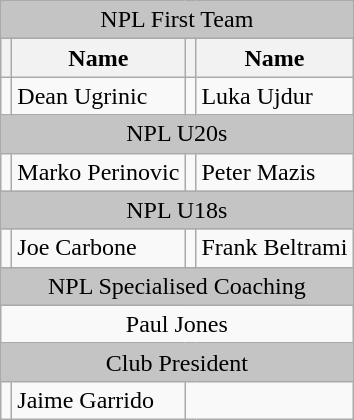<table class="wikitable">
<tr>
<td colspan="4" style="background: rgb(196,196,196); color: black; text-align: center;">NPL First Team</td>
</tr>
<tr>
<th></th>
<th>Name</th>
<th></th>
<th>Name</th>
</tr>
<tr>
<td></td>
<td> Dean Ugrinic</td>
<td></td>
<td> Luka Ujdur</td>
</tr>
<tr>
<td colspan="4" style="background: rgb(196,196,196); color: black; text-align: center;">NPL U20s</td>
</tr>
<tr>
<td></td>
<td> Marko Perinovic</td>
<td></td>
<td> Peter Mazis</td>
</tr>
<tr>
<td colspan="4" style="background: rgb(196,196,196); color: black; text-align: center;">NPL U18s</td>
</tr>
<tr>
<td></td>
<td> Joe Carbone</td>
<td></td>
<td> Frank Beltrami</td>
</tr>
<tr>
<td colspan="4" style="background: rgb(196,196,196); color: black; text-align: center;">NPL Specialised Coaching</td>
</tr>
<tr>
<td colspan="4" style="text-align: center;">  Paul Jones</td>
</tr>
<tr>
<td colspan="4" style="background: rgb(196,196,196); color: black; text-align: center;">Club President</td>
</tr>
<tr>
<td></td>
<td> Jaime Garrido</td>
</tr>
</table>
